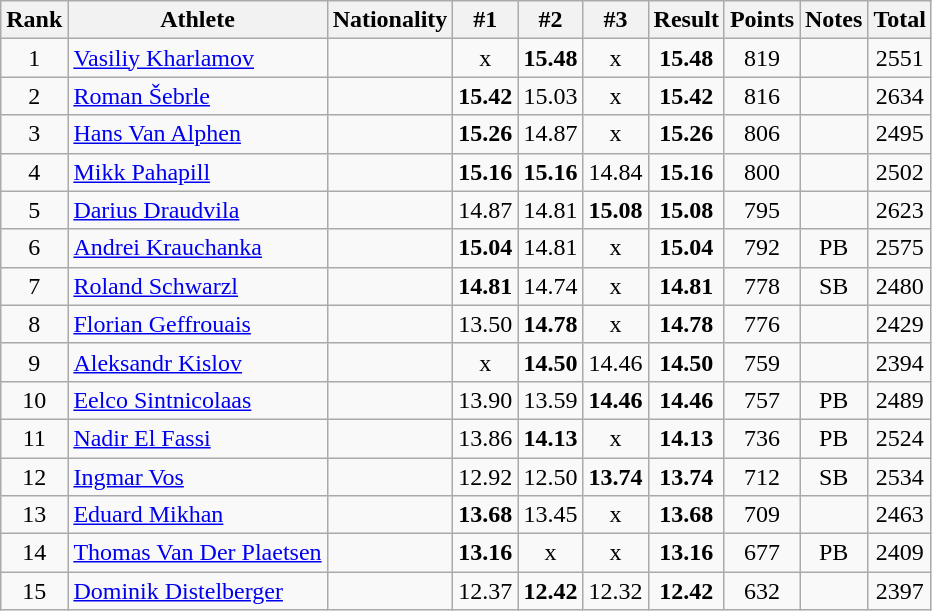<table class="wikitable sortable" style="text-align:center">
<tr>
<th>Rank</th>
<th>Athlete</th>
<th>Nationality</th>
<th>#1</th>
<th>#2</th>
<th>#3</th>
<th>Result</th>
<th>Points</th>
<th>Notes</th>
<th>Total</th>
</tr>
<tr>
<td>1</td>
<td align=left><a href='#'>Vasiliy Kharlamov</a></td>
<td align=left></td>
<td>x</td>
<td><strong>15.48 </strong></td>
<td>x</td>
<td><strong>15.48</strong></td>
<td>819</td>
<td></td>
<td>2551</td>
</tr>
<tr>
<td>2</td>
<td align=left><a href='#'>Roman Šebrle</a></td>
<td align=left></td>
<td><strong>15.42</strong></td>
<td>15.03</td>
<td>x</td>
<td><strong>15.42</strong></td>
<td>816</td>
<td></td>
<td>2634</td>
</tr>
<tr>
<td>3</td>
<td align=left><a href='#'>Hans Van Alphen</a></td>
<td align=left></td>
<td><strong>15.26</strong></td>
<td>14.87</td>
<td>x</td>
<td><strong>15.26</strong></td>
<td>806</td>
<td></td>
<td>2495</td>
</tr>
<tr>
<td>4</td>
<td align=left><a href='#'>Mikk Pahapill</a></td>
<td align=left></td>
<td><strong>15.16</strong></td>
<td><strong>15.16</strong></td>
<td>14.84</td>
<td><strong>15.16</strong></td>
<td>800</td>
<td></td>
<td>2502</td>
</tr>
<tr>
<td>5</td>
<td align=left><a href='#'>Darius Draudvila</a></td>
<td align=left></td>
<td>14.87</td>
<td>14.81</td>
<td><strong>15.08</strong></td>
<td><strong>15.08</strong></td>
<td>795</td>
<td></td>
<td>2623</td>
</tr>
<tr>
<td>6</td>
<td align=left><a href='#'>Andrei Krauchanka</a></td>
<td align=left></td>
<td><strong>15.04</strong></td>
<td>14.81</td>
<td>x</td>
<td><strong>15.04</strong></td>
<td>792</td>
<td>PB</td>
<td>2575</td>
</tr>
<tr>
<td>7</td>
<td align=left><a href='#'>Roland Schwarzl</a></td>
<td align=left></td>
<td><strong>14.81</strong></td>
<td>14.74</td>
<td>x</td>
<td><strong>14.81</strong></td>
<td>778</td>
<td>SB</td>
<td>2480</td>
</tr>
<tr>
<td>8</td>
<td align=left><a href='#'>Florian Geffrouais</a></td>
<td align=left></td>
<td>13.50</td>
<td><strong>14.78</strong></td>
<td>x</td>
<td><strong>14.78</strong></td>
<td>776</td>
<td></td>
<td>2429</td>
</tr>
<tr>
<td>9</td>
<td align=left><a href='#'>Aleksandr Kislov</a></td>
<td align=left></td>
<td>x</td>
<td><strong>14.50</strong></td>
<td>14.46</td>
<td><strong>14.50</strong></td>
<td>759</td>
<td></td>
<td>2394</td>
</tr>
<tr>
<td>10</td>
<td align=left><a href='#'>Eelco Sintnicolaas</a></td>
<td align=left></td>
<td>13.90</td>
<td>13.59</td>
<td><strong>14.46</strong></td>
<td><strong>14.46</strong></td>
<td>757</td>
<td>PB</td>
<td>2489</td>
</tr>
<tr>
<td>11</td>
<td align=left><a href='#'>Nadir El Fassi</a></td>
<td align=left></td>
<td>13.86</td>
<td><strong>14.13</strong></td>
<td>x</td>
<td><strong>14.13</strong></td>
<td>736</td>
<td>PB</td>
<td>2524</td>
</tr>
<tr>
<td>12</td>
<td align=left><a href='#'>Ingmar Vos</a></td>
<td align=left></td>
<td>12.92</td>
<td>12.50</td>
<td><strong>13.74</strong></td>
<td><strong>13.74</strong></td>
<td>712</td>
<td>SB</td>
<td>2534</td>
</tr>
<tr>
<td>13</td>
<td align=left><a href='#'>Eduard Mikhan</a></td>
<td align=left></td>
<td><strong>13.68</strong></td>
<td>13.45</td>
<td>x</td>
<td><strong>13.68</strong></td>
<td>709</td>
<td></td>
<td>2463</td>
</tr>
<tr>
<td>14</td>
<td align=left><a href='#'>Thomas Van Der Plaetsen</a></td>
<td align=left></td>
<td><strong>13.16</strong></td>
<td>x</td>
<td>x</td>
<td><strong>13.16</strong></td>
<td>677</td>
<td>PB</td>
<td>2409</td>
</tr>
<tr>
<td>15</td>
<td align=left><a href='#'>Dominik Distelberger</a></td>
<td align=left></td>
<td>12.37</td>
<td><strong>12.42</strong></td>
<td>12.32</td>
<td><strong>12.42</strong></td>
<td>632</td>
<td></td>
<td>2397</td>
</tr>
</table>
